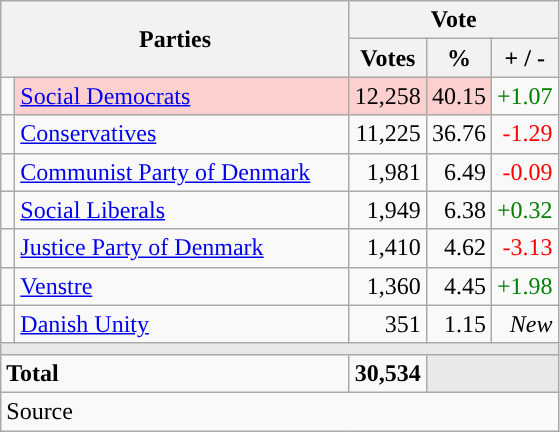<table class="wikitable" style="text-align:right;">
<tr>
<th style="text-align:centre;" rowspan="2" colspan="2" width="225">Parties</th>
<th colspan="3">Vote</th>
</tr>
<tr>
<th width="15">Votes</th>
<th width="15">%</th>
<th width="15">+ / -</th>
</tr>
<tr>
<td width="2" style="color:inherit;background:"></td>
<td bgcolor=#fbd0ce  align="left"><a href='#'>Social Democrats</a></td>
<td bgcolor=#fbd0ce>12,258</td>
<td bgcolor=#fbd0ce>40.15</td>
<td style=color:green;>+1.07</td>
</tr>
<tr>
<td width="2" style="color:inherit;background:"></td>
<td align="left"><a href='#'>Conservatives</a></td>
<td>11,225</td>
<td>36.76</td>
<td style=color:red;>-1.29</td>
</tr>
<tr>
<td width="2" style="color:inherit;background:"></td>
<td align="left"><a href='#'>Communist Party of Denmark</a></td>
<td>1,981</td>
<td>6.49</td>
<td style=color:red;>-0.09</td>
</tr>
<tr>
<td width="2" style="color:inherit;background:"></td>
<td align="left"><a href='#'>Social Liberals</a></td>
<td>1,949</td>
<td>6.38</td>
<td style=color:green;>+0.32</td>
</tr>
<tr>
<td width="2" style="color:inherit;background:"></td>
<td align="left"><a href='#'>Justice Party of Denmark</a></td>
<td>1,410</td>
<td>4.62</td>
<td style=color:red;>-3.13</td>
</tr>
<tr>
<td width="2" style="color:inherit;background:"></td>
<td align="left"><a href='#'>Venstre</a></td>
<td>1,360</td>
<td>4.45</td>
<td style=color:green;>+1.98</td>
</tr>
<tr>
<td width="2" style="color:inherit;background:"></td>
<td align="left"><a href='#'>Danish Unity</a></td>
<td>351</td>
<td>1.15</td>
<td><em>New</em></td>
</tr>
<tr>
<td colspan="7" bgcolor="#E9E9E9"></td>
</tr>
<tr>
<td align="left" colspan="2"><strong>Total</strong></td>
<td><strong>30,534</strong></td>
<td bgcolor="#E9E9E9" colspan="2"></td>
</tr>
<tr>
<td align="left" colspan="6">Source</td>
</tr>
</table>
